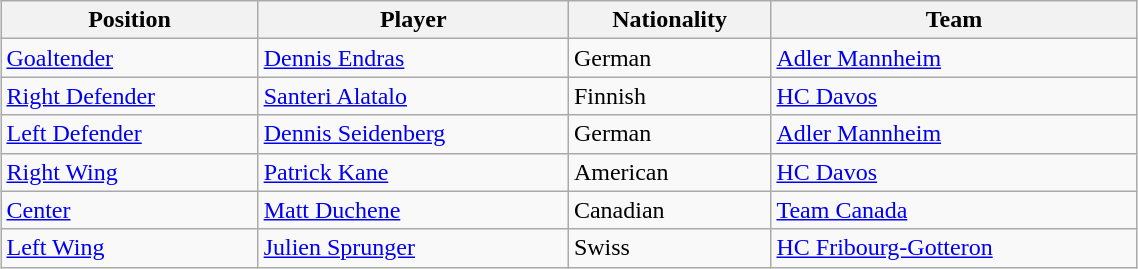<table class="wikitable"  style="margin: 0 auto; width: 60%">
<tr>
<th align="center">Position</th>
<th align="center">Player</th>
<th align="center">Nationality</th>
<th align="center">Team</th>
</tr>
<tr>
<td><a href='#'>Goaltender</a></td>
<td><a href='#'>Dennis Endras</a></td>
<td>German</td>
<td><a href='#'>Adler Mannheim</a></td>
</tr>
<tr>
<td><a href='#'>Right Defender</a></td>
<td><a href='#'>Santeri Alatalo</a></td>
<td>Finnish</td>
<td><a href='#'>HC Davos</a></td>
</tr>
<tr>
<td><a href='#'>Left Defender</a></td>
<td><a href='#'>Dennis Seidenberg</a></td>
<td>German</td>
<td><a href='#'>Adler Mannheim</a></td>
</tr>
<tr>
<td><a href='#'>Right Wing</a></td>
<td><a href='#'>Patrick Kane</a></td>
<td>American</td>
<td><a href='#'>HC Davos</a></td>
</tr>
<tr>
<td><a href='#'>Center</a></td>
<td><a href='#'>Matt Duchene</a></td>
<td>Canadian</td>
<td><a href='#'>Team Canada</a></td>
</tr>
<tr>
<td><a href='#'>Left Wing</a></td>
<td><a href='#'>Julien Sprunger</a></td>
<td>Swiss</td>
<td><a href='#'>HC Fribourg-Gotteron</a></td>
</tr>
</table>
